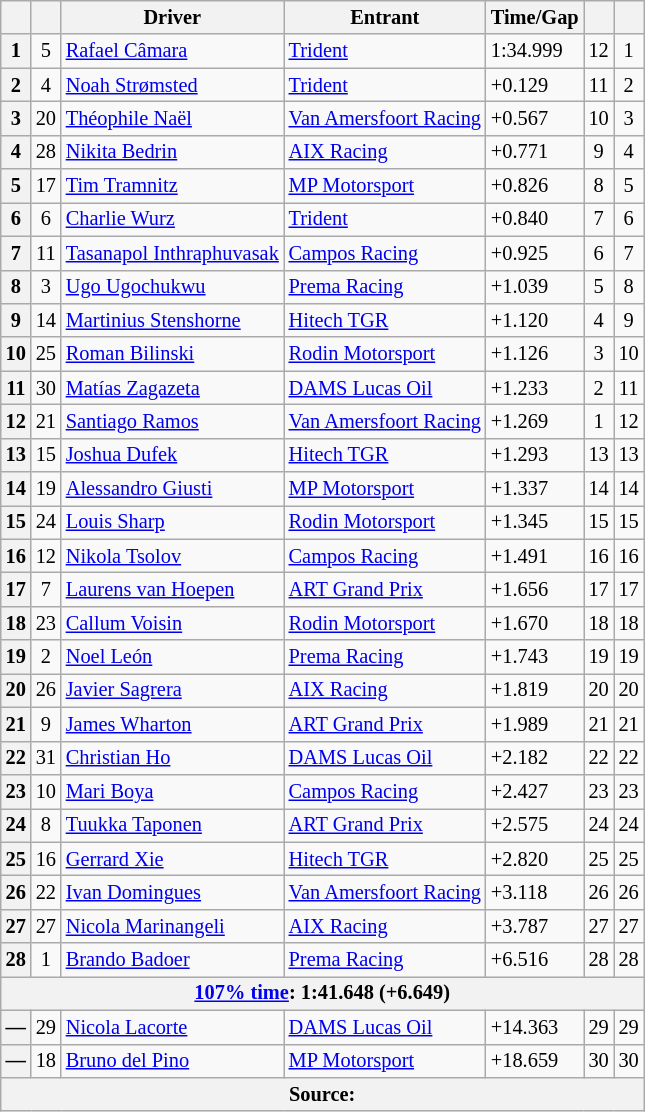<table class="wikitable" style="font-size:85%">
<tr>
<th scope="col"></th>
<th scope="col"></th>
<th scope="col">Driver</th>
<th scope="col">Entrant</th>
<th scope="col">Time/Gap</th>
<th scope="col"></th>
<th scope="col"></th>
</tr>
<tr>
<th>1</th>
<td align="center">5</td>
<td> <a href='#'>Rafael Câmara</a></td>
<td><a href='#'>Trident</a></td>
<td>1:34.999</td>
<td align="center">12</td>
<td align="center">1</td>
</tr>
<tr>
<th>2</th>
<td align="center">4</td>
<td> <a href='#'>Noah Strømsted</a></td>
<td><a href='#'>Trident</a></td>
<td>+0.129</td>
<td align="center">11</td>
<td align="center">2</td>
</tr>
<tr>
<th>3</th>
<td align="center">20</td>
<td> <a href='#'>Théophile Naël</a></td>
<td><a href='#'>Van Amersfoort Racing</a></td>
<td>+0.567</td>
<td align="center">10</td>
<td align="center">3</td>
</tr>
<tr>
<th>4</th>
<td align="center">28</td>
<td> <a href='#'>Nikita Bedrin</a></td>
<td><a href='#'>AIX Racing</a></td>
<td>+0.771</td>
<td align="center">9</td>
<td align="center">4</td>
</tr>
<tr>
<th>5</th>
<td align="center">17</td>
<td> <a href='#'>Tim Tramnitz</a></td>
<td><a href='#'>MP Motorsport</a></td>
<td>+0.826</td>
<td align="center">8</td>
<td align="center">5</td>
</tr>
<tr>
<th>6</th>
<td align="center">6</td>
<td> <a href='#'>Charlie Wurz</a></td>
<td><a href='#'>Trident</a></td>
<td>+0.840</td>
<td align="center">7</td>
<td align="center">6</td>
</tr>
<tr>
<th>7</th>
<td align="center">11</td>
<td> <a href='#'>Tasanapol Inthraphuvasak</a></td>
<td><a href='#'>Campos Racing</a></td>
<td>+0.925</td>
<td align="center">6</td>
<td align="center">7</td>
</tr>
<tr>
<th>8</th>
<td align="center">3</td>
<td> <a href='#'>Ugo Ugochukwu</a></td>
<td><a href='#'>Prema Racing</a></td>
<td>+1.039</td>
<td align="center">5</td>
<td align="center">8</td>
</tr>
<tr>
<th>9</th>
<td align="center">14</td>
<td> <a href='#'>Martinius Stenshorne</a></td>
<td><a href='#'>Hitech TGR</a></td>
<td>+1.120</td>
<td align="center">4</td>
<td align="center">9</td>
</tr>
<tr>
<th>10</th>
<td align="center">25</td>
<td> <a href='#'>Roman Bilinski</a></td>
<td><a href='#'>Rodin Motorsport</a></td>
<td>+1.126</td>
<td align="center">3</td>
<td align="center">10</td>
</tr>
<tr>
<th>11</th>
<td align="center">30</td>
<td> <a href='#'>Matías Zagazeta</a></td>
<td><a href='#'>DAMS Lucas Oil</a></td>
<td>+1.233</td>
<td align="center">2</td>
<td align="center">11</td>
</tr>
<tr>
<th>12</th>
<td align="center">21</td>
<td> <a href='#'>Santiago Ramos</a></td>
<td><a href='#'>Van Amersfoort Racing</a></td>
<td>+1.269</td>
<td align="center">1</td>
<td align="center">12</td>
</tr>
<tr>
<th>13</th>
<td align="center">15</td>
<td> <a href='#'>Joshua Dufek</a></td>
<td><a href='#'>Hitech TGR</a></td>
<td>+1.293</td>
<td align="center">13</td>
<td align="center">13</td>
</tr>
<tr>
<th>14</th>
<td align="center">19</td>
<td> <a href='#'>Alessandro Giusti</a></td>
<td><a href='#'>MP Motorsport</a></td>
<td>+1.337</td>
<td align="center">14</td>
<td align="center">14</td>
</tr>
<tr>
<th>15</th>
<td align="center">24</td>
<td> <a href='#'>Louis Sharp</a></td>
<td><a href='#'>Rodin Motorsport</a></td>
<td>+1.345</td>
<td align="center">15</td>
<td align="center">15</td>
</tr>
<tr>
<th>16</th>
<td align="center">12</td>
<td> <a href='#'>Nikola Tsolov</a></td>
<td><a href='#'>Campos Racing</a></td>
<td>+1.491</td>
<td align="center">16</td>
<td align="center">16</td>
</tr>
<tr>
<th>17</th>
<td align="center">7</td>
<td> <a href='#'>Laurens van Hoepen</a></td>
<td><a href='#'>ART Grand Prix</a></td>
<td>+1.656</td>
<td align="center">17</td>
<td align="center">17</td>
</tr>
<tr>
<th>18</th>
<td align="center">23</td>
<td> <a href='#'>Callum Voisin</a></td>
<td><a href='#'>Rodin Motorsport</a></td>
<td>+1.670</td>
<td align="center">18</td>
<td align="center">18</td>
</tr>
<tr>
<th>19</th>
<td align="center">2</td>
<td> <a href='#'>Noel León</a></td>
<td><a href='#'>Prema Racing</a></td>
<td>+1.743</td>
<td align="center">19</td>
<td align="center">19</td>
</tr>
<tr>
<th>20</th>
<td align="center">26</td>
<td> <a href='#'>Javier Sagrera</a></td>
<td><a href='#'>AIX Racing</a></td>
<td>+1.819</td>
<td align="center">20</td>
<td align="center">20</td>
</tr>
<tr>
<th>21</th>
<td align="center">9</td>
<td> <a href='#'>James Wharton</a></td>
<td><a href='#'>ART Grand Prix</a></td>
<td>+1.989</td>
<td align="center">21</td>
<td align="center">21</td>
</tr>
<tr>
<th>22</th>
<td align="center">31</td>
<td> <a href='#'>Christian Ho</a></td>
<td><a href='#'>DAMS Lucas Oil</a></td>
<td>+2.182</td>
<td align="center">22</td>
<td align="center">22</td>
</tr>
<tr>
<th>23</th>
<td align="center">10</td>
<td> <a href='#'>Mari Boya</a></td>
<td><a href='#'>Campos Racing</a></td>
<td>+2.427</td>
<td align="center">23</td>
<td align="center">23</td>
</tr>
<tr>
<th>24</th>
<td align="center">8</td>
<td> <a href='#'>Tuukka Taponen</a></td>
<td><a href='#'>ART Grand Prix</a></td>
<td>+2.575</td>
<td align="center">24</td>
<td align="center">24</td>
</tr>
<tr>
<th>25</th>
<td align="center">16</td>
<td> <a href='#'>Gerrard Xie</a></td>
<td><a href='#'>Hitech TGR</a></td>
<td>+2.820</td>
<td align="center">25</td>
<td align="center">25</td>
</tr>
<tr>
<th>26</th>
<td align="center">22</td>
<td> <a href='#'>Ivan Domingues</a></td>
<td><a href='#'>Van Amersfoort Racing</a></td>
<td>+3.118</td>
<td align="center">26</td>
<td align="center">26</td>
</tr>
<tr>
<th>27</th>
<td align="center">27</td>
<td> <a href='#'>Nicola Marinangeli</a></td>
<td><a href='#'>AIX Racing</a></td>
<td>+3.787</td>
<td align="center">27</td>
<td align="center">27</td>
</tr>
<tr>
<th>28</th>
<td align="center">1</td>
<td> <a href='#'>Brando Badoer</a></td>
<td><a href='#'>Prema Racing</a></td>
<td>+6.516</td>
<td align="center">28</td>
<td align="center">28</td>
</tr>
<tr>
<th colspan="8"><a href='#'>107% time</a>: 1:41.648 (+6.649)</th>
</tr>
<tr>
<th>—</th>
<td align="center">29</td>
<td> <a href='#'>Nicola Lacorte</a></td>
<td><a href='#'>DAMS Lucas Oil</a></td>
<td>+14.363</td>
<td align="center">29</td>
<td align="center">29</td>
</tr>
<tr>
<th>—</th>
<td align="center">18</td>
<td> <a href='#'>Bruno del Pino</a></td>
<td><a href='#'>MP Motorsport</a></td>
<td>+18.659</td>
<td align="center">30</td>
<td align="center">30</td>
</tr>
<tr>
<th colspan="8">Source:</th>
</tr>
</table>
